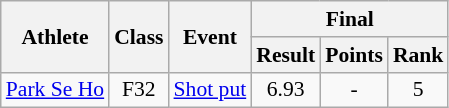<table class=wikitable style="font-size:90%">
<tr>
<th rowspan="2">Athlete</th>
<th rowspan="2">Class</th>
<th rowspan="2">Event</th>
<th colspan="3">Final</th>
</tr>
<tr>
<th>Result</th>
<th>Points</th>
<th>Rank</th>
</tr>
<tr>
<td><a href='#'>Park Se Ho</a></td>
<td style="text-align:center;">F32</td>
<td><a href='#'>Shot put</a></td>
<td style="text-align:center;">6.93</td>
<td style="text-align:center;">-</td>
<td style="text-align:center;">5</td>
</tr>
</table>
